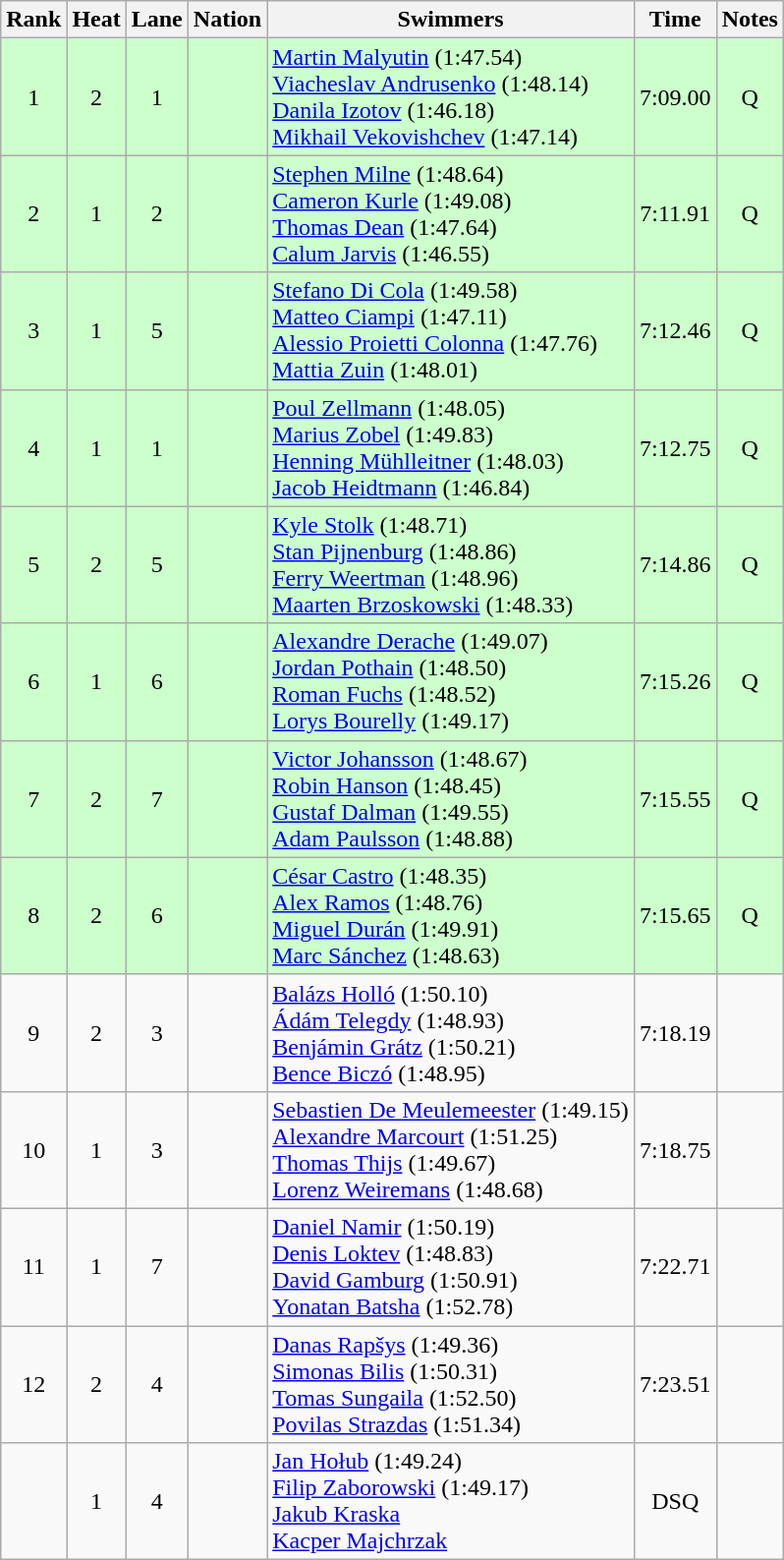<table class="wikitable sortable" style="text-align:center">
<tr>
<th>Rank</th>
<th>Heat</th>
<th>Lane</th>
<th>Nation</th>
<th>Swimmers</th>
<th>Time</th>
<th>Notes</th>
</tr>
<tr bgcolor=ccffcc>
<td>1</td>
<td>2</td>
<td>1</td>
<td align=left></td>
<td align=left><a href='#'>Martin Malyutin</a> (1:47.54)<br><a href='#'>Viacheslav Andrusenko</a> (1:48.14)<br><a href='#'>Danila Izotov</a> (1:46.18)<br><a href='#'>Mikhail Vekovishchev</a> (1:47.14)</td>
<td>7:09.00</td>
<td>Q</td>
</tr>
<tr bgcolor=ccffcc>
<td>2</td>
<td>1</td>
<td>2</td>
<td align="left"></td>
<td align="left"><a href='#'>Stephen Milne</a> (1:48.64)<br><a href='#'>Cameron Kurle</a> (1:49.08)<br><a href='#'>Thomas Dean</a> (1:47.64)<br><a href='#'>Calum Jarvis</a> (1:46.55)</td>
<td>7:11.91</td>
<td>Q</td>
</tr>
<tr bgcolor=ccffcc>
<td>3</td>
<td>1</td>
<td>5</td>
<td align="left"></td>
<td align="left"><a href='#'>Stefano Di Cola</a> (1:49.58)<br><a href='#'>Matteo Ciampi</a> (1:47.11)<br><a href='#'>Alessio Proietti Colonna</a> (1:47.76)<br><a href='#'>Mattia Zuin</a> (1:48.01)</td>
<td>7:12.46</td>
<td>Q</td>
</tr>
<tr bgcolor=ccffcc>
<td>4</td>
<td>1</td>
<td>1</td>
<td align="left"></td>
<td align="left"><a href='#'>Poul Zellmann</a> (1:48.05)<br><a href='#'>Marius Zobel</a> (1:49.83)<br><a href='#'>Henning Mühlleitner</a> (1:48.03)<br><a href='#'>Jacob Heidtmann</a> (1:46.84)</td>
<td>7:12.75</td>
<td>Q</td>
</tr>
<tr bgcolor=ccffcc>
<td>5</td>
<td>2</td>
<td>5</td>
<td align="left"></td>
<td align="left"><a href='#'>Kyle Stolk</a> (1:48.71)<br><a href='#'>Stan Pijnenburg</a> (1:48.86)<br><a href='#'>Ferry Weertman</a> (1:48.96)<br><a href='#'>Maarten Brzoskowski</a> (1:48.33)</td>
<td>7:14.86</td>
<td>Q</td>
</tr>
<tr bgcolor=ccffcc>
<td>6</td>
<td>1</td>
<td>6</td>
<td align="left"></td>
<td align="left"><a href='#'>Alexandre Derache</a> (1:49.07)<br><a href='#'>Jordan Pothain</a> (1:48.50)<br><a href='#'>Roman Fuchs</a> (1:48.52)<br><a href='#'>Lorys Bourelly</a> (1:49.17)</td>
<td>7:15.26</td>
<td>Q</td>
</tr>
<tr bgcolor=ccffcc>
<td>7</td>
<td>2</td>
<td>7</td>
<td align="left"></td>
<td align="left"><a href='#'>Victor Johansson</a> (1:48.67)<br><a href='#'>Robin Hanson</a> (1:48.45)<br><a href='#'>Gustaf Dalman</a> (1:49.55)<br><a href='#'>Adam Paulsson</a> (1:48.88)</td>
<td>7:15.55</td>
<td>Q</td>
</tr>
<tr bgcolor=ccffcc>
<td>8</td>
<td>2</td>
<td>6</td>
<td align="left"></td>
<td align="left"><a href='#'>César Castro</a> (1:48.35)<br><a href='#'>Alex Ramos</a> (1:48.76)<br><a href='#'>Miguel Durán</a> (1:49.91)<br><a href='#'>Marc Sánchez</a> (1:48.63)</td>
<td>7:15.65</td>
<td>Q</td>
</tr>
<tr>
<td>9</td>
<td>2</td>
<td>3</td>
<td align="left"></td>
<td align="left"><a href='#'>Balázs Holló</a> (1:50.10)<br><a href='#'>Ádám Telegdy</a> (1:48.93)<br><a href='#'>Benjámin Grátz</a> (1:50.21)<br><a href='#'>Bence Biczó</a> (1:48.95)</td>
<td>7:18.19</td>
<td></td>
</tr>
<tr>
<td>10</td>
<td>1</td>
<td>3</td>
<td align="left"></td>
<td align="left"><a href='#'>Sebastien De Meulemeester</a> (1:49.15)<br><a href='#'>Alexandre Marcourt</a> (1:51.25)<br><a href='#'>Thomas Thijs</a> (1:49.67)<br><a href='#'>Lorenz Weiremans</a> (1:48.68)</td>
<td>7:18.75</td>
<td></td>
</tr>
<tr>
<td>11</td>
<td>1</td>
<td>7</td>
<td align="left"></td>
<td align="left"><a href='#'>Daniel Namir</a> (1:50.19)<br><a href='#'>Denis Loktev</a> (1:48.83)<br><a href='#'>David Gamburg</a> (1:50.91)<br><a href='#'>Yonatan Batsha</a> (1:52.78)</td>
<td>7:22.71</td>
<td></td>
</tr>
<tr>
<td>12</td>
<td>2</td>
<td>4</td>
<td align=left></td>
<td align=left><a href='#'>Danas Rapšys</a> (1:49.36)<br><a href='#'>Simonas Bilis</a> (1:50.31)<br><a href='#'>Tomas Sungaila</a> (1:52.50)<br><a href='#'>Povilas Strazdas</a> (1:51.34)</td>
<td>7:23.51</td>
<td></td>
</tr>
<tr>
<td></td>
<td>1</td>
<td>4</td>
<td align="left"></td>
<td align="left"><a href='#'>Jan Hołub</a> (1:49.24)<br><a href='#'>Filip Zaborowski</a> (1:49.17)<br><a href='#'>Jakub Kraska</a><br><a href='#'>Kacper Majchrzak</a></td>
<td>DSQ</td>
<td></td>
</tr>
</table>
